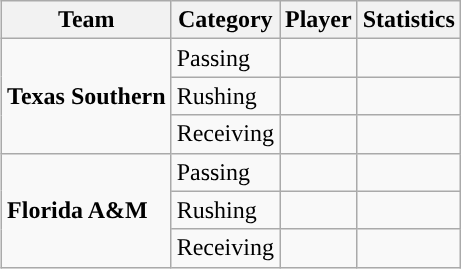<table class="wikitable" style="float: right;">
<tr>
<th>Team</th>
<th>Category</th>
<th>Player</th>
<th>Statistics</th>
</tr>
<tr>
<td rowspan=3><strong>Texas Southern</strong></td>
<td>Passing</td>
<td></td>
<td></td>
</tr>
<tr>
<td>Rushing</td>
<td></td>
<td></td>
</tr>
<tr>
<td>Receiving</td>
<td></td>
<td></td>
</tr>
<tr>
<td rowspan=3><strong>Florida A&M</strong></td>
<td>Passing</td>
<td></td>
<td></td>
</tr>
<tr>
<td>Rushing</td>
<td></td>
<td></td>
</tr>
<tr>
<td>Receiving</td>
<td></td>
<td></td>
</tr>
</table>
